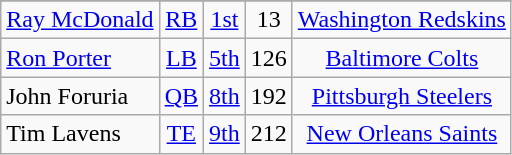<table class="wikitable" style="text-align:center">
<tr>
</tr>
<tr>
<td align=left><a href='#'>Ray McDonald</a></td>
<td><a href='#'>RB</a></td>
<td><a href='#'>1st</a></td>
<td>13</td>
<td><a href='#'>Washington Redskins</a></td>
</tr>
<tr>
<td align=left><a href='#'>Ron Porter</a></td>
<td><a href='#'>LB</a></td>
<td><a href='#'>5th</a></td>
<td>126</td>
<td><a href='#'>Baltimore Colts</a></td>
</tr>
<tr>
<td align=left>John Foruria</td>
<td><a href='#'>QB</a></td>
<td><a href='#'>8th</a></td>
<td>192</td>
<td><a href='#'>Pittsburgh Steelers</a></td>
</tr>
<tr>
<td align=left>Tim Lavens</td>
<td><a href='#'>TE</a></td>
<td><a href='#'>9th</a></td>
<td>212</td>
<td><a href='#'>New Orleans Saints</a></td>
</tr>
</table>
